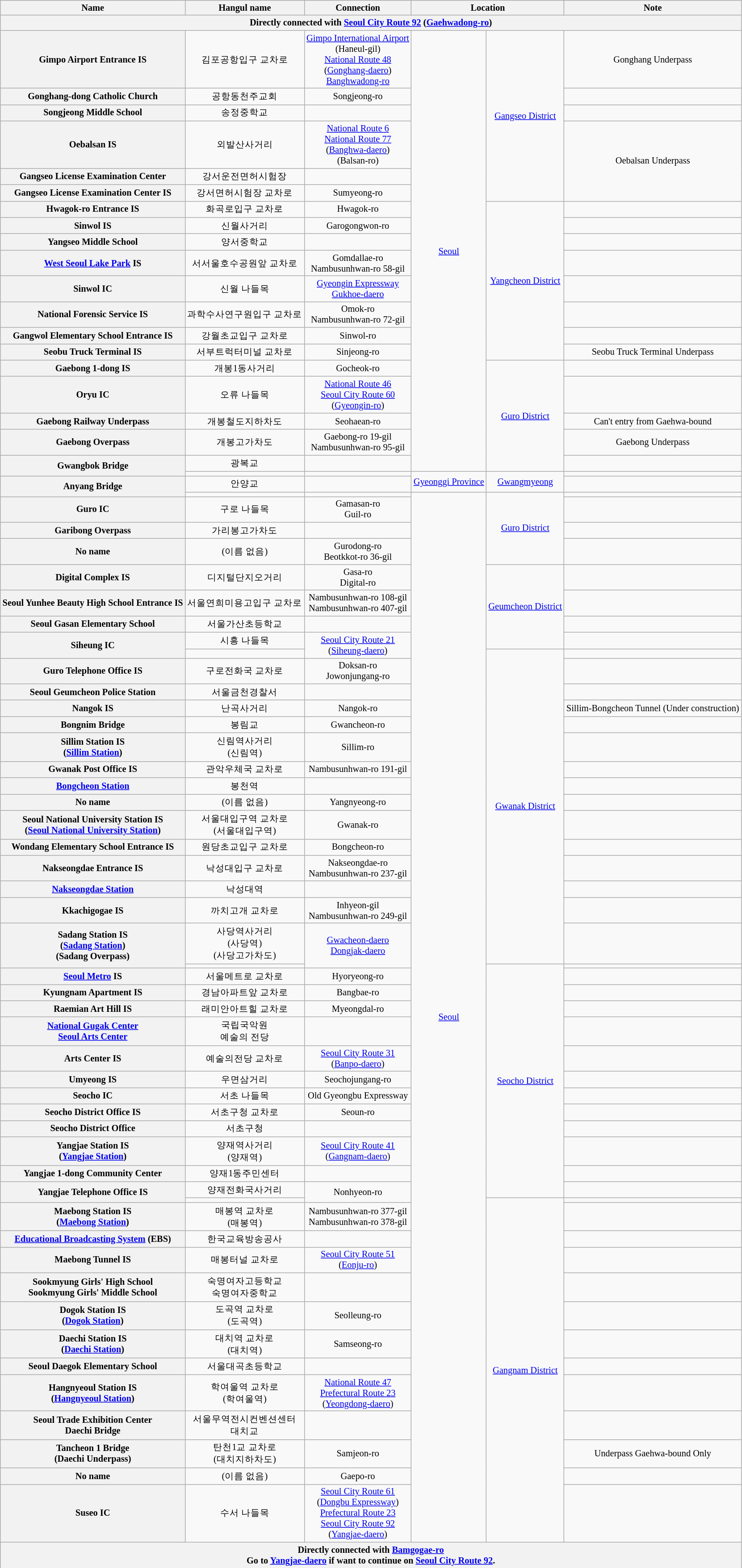<table class="wikitable" style="font-size: 85%; text-align: center;">
<tr>
<th>Name </th>
<th>Hangul name</th>
<th>Connection</th>
<th colspan="2">Location</th>
<th>Note</th>
</tr>
<tr>
<th colspan=6>Directly connected with <a href='#'>Seoul City Route 92</a> (<a href='#'>Gaehwadong-ro</a>)</th>
</tr>
<tr>
<th>Gimpo Airport Entrance IS</th>
<td>김포공항입구 교차로</td>
<td><a href='#'>Gimpo International Airport</a><br>(Haneul-gil)<br><a href='#'>National Route 48</a><br>(<a href='#'>Gonghang-daero</a>)<br><a href='#'>Banghwadong-ro</a></td>
<td rowspan=19><a href='#'>Seoul</a></td>
<td rowspan=6><a href='#'>Gangseo District</a></td>
<td>Gonghang Underpass</td>
</tr>
<tr>
<th>Gonghang-dong Catholic Church</th>
<td>공항동천주교회</td>
<td>Songjeong-ro</td>
<td></td>
</tr>
<tr>
<th>Songjeong Middle School</th>
<td>송정중학교</td>
<td></td>
<td></td>
</tr>
<tr>
<th>Oebalsan IS</th>
<td>외발산사거리</td>
<td><a href='#'>National Route 6</a><br><a href='#'>National Route 77</a><br>(<a href='#'>Banghwa-daero</a>)<br>(Balsan-ro)</td>
<td rowspan=3>Oebalsan Underpass</td>
</tr>
<tr>
<th>Gangseo License Examination Center</th>
<td>강서운전면허시험장</td>
<td></td>
</tr>
<tr>
<th>Gangseo License Examination Center IS</th>
<td>강서면허시험장 교차로</td>
<td>Sumyeong-ro</td>
</tr>
<tr>
<th>Hwagok-ro Entrance IS</th>
<td>화곡로입구 교차로</td>
<td>Hwagok-ro</td>
<td rowspan=8><a href='#'>Yangcheon District</a></td>
<td></td>
</tr>
<tr>
<th>Sinwol IS</th>
<td>신월사거리</td>
<td>Garogongwon-ro</td>
<td></td>
</tr>
<tr>
<th>Yangseo Middle School</th>
<td>양서중학교</td>
<td></td>
<td></td>
</tr>
<tr>
<th><a href='#'>West Seoul Lake Park</a> IS</th>
<td>서서울호수공원앞 교차로</td>
<td>Gomdallae-ro<br>Nambusunhwan-ro 58-gil</td>
<td></td>
</tr>
<tr>
<th>Sinwol IC</th>
<td>신월 나들목</td>
<td><a href='#'>Gyeongin Expressway</a><br><a href='#'>Gukhoe-daero</a></td>
<td></td>
</tr>
<tr>
<th>National Forensic Service IS</th>
<td>과학수사연구원입구 교차로</td>
<td>Omok-ro<br>Nambusunhwan-ro 72-gil</td>
<td></td>
</tr>
<tr>
<th>Gangwol Elementary School Entrance IS</th>
<td>강월초교입구 교차로</td>
<td>Sinwol-ro</td>
<td></td>
</tr>
<tr>
<th>Seobu Truck Terminal IS</th>
<td>서부트럭터미널 교차로</td>
<td>Sinjeong-ro</td>
<td>Seobu Truck Terminal Underpass</td>
</tr>
<tr>
<th>Gaebong 1-dong IS</th>
<td>개봉1동사거리</td>
<td>Gocheok-ro</td>
<td rowspan=5><a href='#'>Guro District</a></td>
<td></td>
</tr>
<tr>
<th>Oryu IC</th>
<td>오류 나들목</td>
<td><a href='#'>National Route 46</a><br><a href='#'>Seoul City Route 60</a><br>(<a href='#'>Gyeongin-ro</a>)</td>
<td></td>
</tr>
<tr>
<th>Gaebong Railway Underpass</th>
<td>개봉철도지하차도</td>
<td>Seohaean-ro</td>
<td>Can't entry from Gaehwa-bound</td>
</tr>
<tr>
<th>Gaebong Overpass</th>
<td>개봉고가차도</td>
<td>Gaebong-ro 19-gil<br>Nambusunhwan-ro 95-gil</td>
<td>Gaebong Underpass</td>
</tr>
<tr>
<th rowspan=2>Gwangbok Bridge</th>
<td>광복교</td>
<td></td>
<td></td>
</tr>
<tr>
<td></td>
<td></td>
<td rowspan=2><a href='#'>Gyeonggi Province</a></td>
<td rowspan=2><a href='#'>Gwangmyeong</a></td>
<td></td>
</tr>
<tr>
<th rowspan=2>Anyang Bridge</th>
<td>안양교</td>
<td></td>
<td></td>
</tr>
<tr>
<td></td>
<td></td>
<td rowspan=49><a href='#'>Seoul</a></td>
<td rowspan=4><a href='#'>Guro District</a></td>
<td></td>
</tr>
<tr>
<th>Guro IC</th>
<td>구로 나들목</td>
<td>Gamasan-ro<br>Guil-ro</td>
<td></td>
</tr>
<tr>
<th>Garibong Overpass</th>
<td>가리봉고가차도</td>
<td></td>
<td></td>
</tr>
<tr>
<th>No name</th>
<td>(이름 없음)</td>
<td>Gurodong-ro<br>Beotkkot-ro 36-gil</td>
<td></td>
</tr>
<tr>
<th>Digital Complex IS</th>
<td>디지털단지오거리</td>
<td>Gasa-ro<br>Digital-ro</td>
<td rowspan=4><a href='#'>Geumcheon District</a></td>
<td></td>
</tr>
<tr>
<th>Seoul Yunhee Beauty High School Entrance IS</th>
<td>서울연희미용고입구 교차로</td>
<td>Nambusunhwan-ro 108-gil<br>Nambusunhwan-ro 407-gil</td>
<td></td>
</tr>
<tr>
<th>Seoul Gasan Elementary School</th>
<td>서울가산초등학교</td>
<td></td>
<td></td>
</tr>
<tr>
<th rowspan=2>Siheung IC</th>
<td>시흥 나들목</td>
<td rowspan=2><a href='#'>Seoul City Route 21</a><br>(<a href='#'>Siheung-daero</a>)</td>
<td></td>
</tr>
<tr>
<td></td>
<td rowspan=15><a href='#'>Gwanak District</a></td>
<td></td>
</tr>
<tr>
<th>Guro Telephone Office IS</th>
<td>구로전화국 교차로</td>
<td>Doksan-ro<br>Jowonjungang-ro</td>
<td></td>
</tr>
<tr>
<th>Seoul Geumcheon Police Station</th>
<td>서울금천경찰서</td>
<td></td>
<td></td>
</tr>
<tr>
<th>Nangok IS</th>
<td>난곡사거리</td>
<td>Nangok-ro</td>
<td>Sillim-Bongcheon Tunnel (Under construction)</td>
</tr>
<tr>
<th>Bongnim Bridge</th>
<td>봉림교</td>
<td>Gwancheon-ro</td>
<td></td>
</tr>
<tr>
<th>Sillim Station IS<br>(<a href='#'>Sillim Station</a>)</th>
<td>신림역사거리<br>(신림역)</td>
<td>Sillim-ro</td>
<td></td>
</tr>
<tr>
<th>Gwanak Post Office IS</th>
<td>관악우체국 교차로</td>
<td>Nambusunhwan-ro 191-gil</td>
<td></td>
</tr>
<tr>
<th><a href='#'>Bongcheon Station</a></th>
<td>봉천역</td>
<td></td>
<td></td>
</tr>
<tr>
<th>No name</th>
<td>(이름 없음)</td>
<td>Yangnyeong-ro</td>
<td></td>
</tr>
<tr>
<th>Seoul National University Station IS<br>(<a href='#'>Seoul National University Station</a>)</th>
<td>서울대입구역 교차로<br>(서울대입구역)</td>
<td>Gwanak-ro</td>
<td></td>
</tr>
<tr>
<th>Wondang Elementary School Entrance IS</th>
<td>원당초교입구 교차로</td>
<td>Bongcheon-ro</td>
<td></td>
</tr>
<tr>
<th>Nakseongdae Entrance IS</th>
<td>낙성대입구 교차로</td>
<td>Nakseongdae-ro<br>Nambusunhwan-ro 237-gil</td>
<td></td>
</tr>
<tr>
<th><a href='#'>Nakseongdae Station</a></th>
<td>낙성대역</td>
<td></td>
<td></td>
</tr>
<tr>
<th>Kkachigogae IS</th>
<td>까치고개 교차로</td>
<td>Inhyeon-gil<br>Nambusunhwan-ro 249-gil</td>
<td></td>
</tr>
<tr>
<th rowspan=2>Sadang Station IS<br>(<a href='#'>Sadang Station</a>)<br>(Sadang Overpass)</th>
<td>사당역사거리<br>(사당역)<br>(사당고가차도)</td>
<td rowspan=2><a href='#'>Gwacheon-daero</a><br><a href='#'>Dongjak-daero</a></td>
<td></td>
</tr>
<tr>
<td></td>
<td rowspan=13><a href='#'>Seocho District</a></td>
<td></td>
</tr>
<tr>
<th><a href='#'>Seoul Metro</a> IS</th>
<td>서울메트로 교차로</td>
<td>Hyoryeong-ro</td>
<td></td>
</tr>
<tr>
<th>Kyungnam Apartment IS</th>
<td>경남아파트앞 교차로</td>
<td>Bangbae-ro</td>
<td></td>
</tr>
<tr>
<th>Raemian Art Hill IS</th>
<td>래미안아트힐 교차로</td>
<td>Myeongdal-ro</td>
<td></td>
</tr>
<tr>
<th><a href='#'>National Gugak Center</a><br><a href='#'>Seoul Arts Center</a></th>
<td>국립국악원<br>예술의 전당</td>
<td></td>
<td></td>
</tr>
<tr>
<th>Arts Center IS</th>
<td>예술의전당 교차로</td>
<td><a href='#'>Seoul City Route 31</a><br>(<a href='#'>Banpo-daero</a>)</td>
<td></td>
</tr>
<tr>
<th>Umyeong IS</th>
<td>우면삼거리</td>
<td>Seochojungang-ro</td>
<td></td>
</tr>
<tr>
<th>Seocho IC</th>
<td>서초 나들목</td>
<td>Old Gyeongbu Expressway</td>
<td></td>
</tr>
<tr>
<th>Seocho District Office IS</th>
<td>서초구청 교차로</td>
<td>Seoun-ro</td>
<td></td>
</tr>
<tr>
<th>Seocho District Office</th>
<td>서초구청</td>
<td></td>
<td></td>
</tr>
<tr>
<th>Yangjae Station IS<br>(<a href='#'>Yangjae Station</a>)</th>
<td>양재역사거리<br>(양재역)</td>
<td><a href='#'>Seoul City Route 41</a><br>(<a href='#'>Gangnam-daero</a>)</td>
<td></td>
</tr>
<tr>
<th>Yangjae 1-dong Community Center</th>
<td>양재1동주민센터</td>
<td></td>
<td></td>
</tr>
<tr>
<th rowspan=2>Yangjae Telephone Office IS</th>
<td>양재전화국사거리</td>
<td rowspan=2>Nonhyeon-ro</td>
<td></td>
</tr>
<tr>
<td></td>
<td rowspan=13><a href='#'>Gangnam District</a></td>
<td></td>
</tr>
<tr>
<th>Maebong Station IS<br>(<a href='#'>Maebong Station</a>)</th>
<td>매봉역 교차로<br>(매봉역)</td>
<td>Nambusunhwan-ro 377-gil<br>Nambusunhwan-ro 378-gil</td>
<td></td>
</tr>
<tr>
<th><a href='#'>Educational Broadcasting System</a> (EBS)</th>
<td>한국교육방송공사</td>
<td></td>
<td></td>
</tr>
<tr>
<th>Maebong Tunnel IS</th>
<td>매봉터널 교차로</td>
<td><a href='#'>Seoul City Route 51</a><br>(<a href='#'>Eonju-ro</a>)</td>
<td></td>
</tr>
<tr>
<th>Sookmyung Girls' High School<br>Sookmyung Girls' Middle School</th>
<td>숙명여자고등학교<br>숙명여자중학교</td>
<td></td>
<td></td>
</tr>
<tr>
<th>Dogok Station IS<br>(<a href='#'>Dogok Station</a>)</th>
<td>도곡역 교차로<br>(도곡역)</td>
<td>Seolleung-ro</td>
<td></td>
</tr>
<tr>
<th>Daechi Station IS<br>(<a href='#'>Daechi Station</a>)</th>
<td>대치역 교차로<br>(대치역)</td>
<td>Samseong-ro</td>
<td></td>
</tr>
<tr>
<th>Seoul Daegok Elementary School</th>
<td>서울대곡초등학교</td>
<td></td>
<td></td>
</tr>
<tr>
<th>Hangnyeoul Station IS<br>(<a href='#'>Hangnyeoul Station</a>)</th>
<td>학여울역 교차로<br>(학여울역)</td>
<td><a href='#'>National Route 47</a><br><a href='#'>Prefectural Route 23</a><br>(<a href='#'>Yeongdong-daero</a>)</td>
<td></td>
</tr>
<tr>
<th>Seoul Trade Exhibition Center<br>Daechi Bridge</th>
<td>서울무역전시컨벤션센터<br>대치교</td>
<td></td>
<td></td>
</tr>
<tr>
<th>Tancheon 1 Bridge<br>(Daechi Underpass)</th>
<td>탄천1교 교차로<br>(대치지하차도)</td>
<td>Samjeon-ro</td>
<td>Underpass Gaehwa-bound Only</td>
</tr>
<tr>
<th>No name</th>
<td>(이름 없음)</td>
<td>Gaepo-ro</td>
<td></td>
</tr>
<tr>
<th>Suseo IC</th>
<td>수서 나들목</td>
<td><a href='#'>Seoul City Route 61</a><br>(<a href='#'>Dongbu Expressway</a>)<br><a href='#'>Prefectural Route 23</a><br><a href='#'>Seoul City Route 92</a><br>(<a href='#'>Yangjae-daero</a>)</td>
<td></td>
</tr>
<tr>
<th colspan="6">Directly connected with <a href='#'>Bamgogae-ro</a><br>Go to <a href='#'>Yangjae-daero</a> if want to continue on <a href='#'>Seoul City Route 92</a>.</th>
</tr>
</table>
